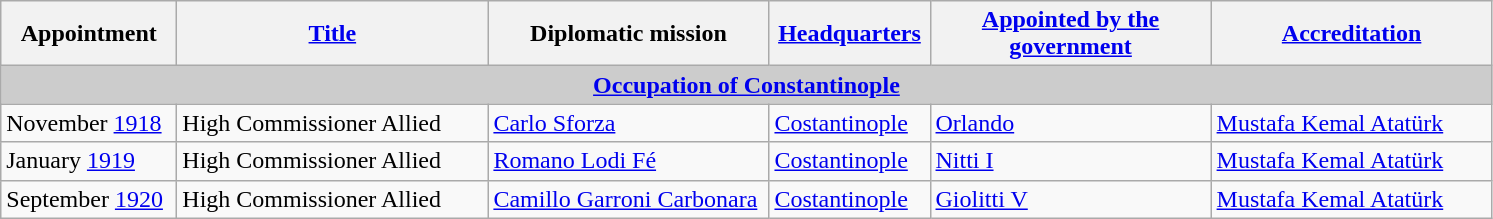<table class="wikitable sortable">
<tr>
<th width="110px">Appointment</th>
<th width="200px"><a href='#'>Title</a></th>
<th width="180px">Diplomatic mission</th>
<th width="100px"><a href='#'>Headquarters</a></th>
<th width="180px"><a href='#'>Appointed by the government</a></th>
<th width="180px"><a href='#'>Accreditation</a></th>
</tr>
<tr bgcolor="#CCCCCC" align="center">
<td colspan="6"><strong><a href='#'>Occupation of Constantinople</a></strong></td>
</tr>
<tr>
<td>November <a href='#'>1918</a></td>
<td>High Commissioner Allied</td>
<td><a href='#'>Carlo Sforza</a></td>
<td><a href='#'>Costantinople</a></td>
<td><a href='#'>Orlando</a></td>
<td><a href='#'>Mustafa Kemal Atatürk</a></td>
</tr>
<tr>
<td>January <a href='#'>1919</a></td>
<td>High Commissioner Allied</td>
<td><a href='#'>Romano Lodi Fé</a></td>
<td><a href='#'>Costantinople</a></td>
<td><a href='#'>Nitti I</a></td>
<td><a href='#'>Mustafa Kemal Atatürk</a></td>
</tr>
<tr>
<td>September <a href='#'>1920</a></td>
<td>High Commissioner Allied</td>
<td><a href='#'>Camillo Garroni Carbonara</a></td>
<td><a href='#'>Costantinople</a></td>
<td><a href='#'>Giolitti V</a></td>
<td><a href='#'>Mustafa Kemal Atatürk</a></td>
</tr>
</table>
